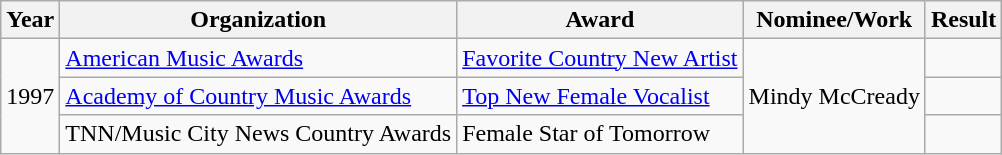<table class="wikitable">
<tr>
<th>Year</th>
<th>Organization</th>
<th>Award</th>
<th>Nominee/Work</th>
<th>Result</th>
</tr>
<tr>
<td rowspan=3>1997</td>
<td><a href='#'>American Music Awards</a></td>
<td><a href='#'>Favorite Country New Artist</a></td>
<td rowspan=3>Mindy McCready</td>
<td></td>
</tr>
<tr>
<td><a href='#'>Academy of Country Music Awards</a></td>
<td><a href='#'>Top New Female Vocalist</a></td>
<td></td>
</tr>
<tr>
<td>TNN/Music City News Country Awards</td>
<td>Female Star of Tomorrow</td>
<td></td>
</tr>
</table>
